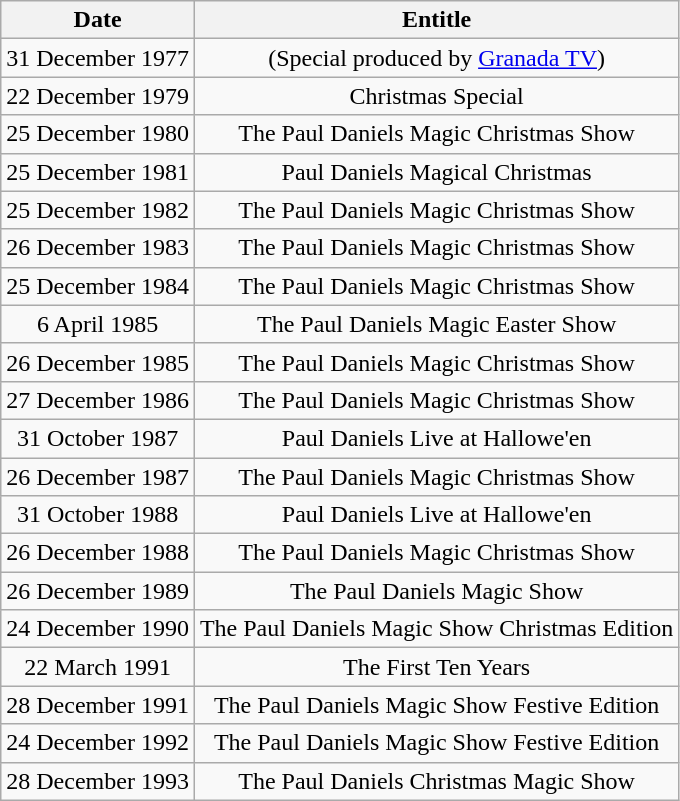<table class="wikitable" style="text-align:center;">
<tr>
<th>Date</th>
<th>Entitle</th>
</tr>
<tr>
<td>31 December 1977</td>
<td>(Special produced by <a href='#'>Granada TV</a>)</td>
</tr>
<tr>
<td>22 December 1979</td>
<td>Christmas Special</td>
</tr>
<tr>
<td>25 December 1980</td>
<td>The Paul Daniels Magic Christmas Show</td>
</tr>
<tr>
<td>25 December 1981</td>
<td>Paul Daniels Magical Christmas</td>
</tr>
<tr>
<td>25 December 1982</td>
<td>The Paul Daniels Magic Christmas Show</td>
</tr>
<tr>
<td>26 December 1983</td>
<td>The Paul Daniels Magic Christmas Show</td>
</tr>
<tr>
<td>25 December 1984</td>
<td>The Paul Daniels Magic Christmas Show</td>
</tr>
<tr>
<td>6 April 1985</td>
<td>The Paul Daniels Magic Easter Show</td>
</tr>
<tr>
<td>26 December 1985</td>
<td>The Paul Daniels Magic Christmas Show</td>
</tr>
<tr>
<td>27 December 1986</td>
<td>The Paul Daniels Magic Christmas Show</td>
</tr>
<tr>
<td>31 October 1987</td>
<td>Paul Daniels Live at Hallowe'en</td>
</tr>
<tr>
<td>26 December 1987</td>
<td>The Paul Daniels Magic Christmas Show</td>
</tr>
<tr>
<td>31 October 1988</td>
<td>Paul Daniels Live at Hallowe'en</td>
</tr>
<tr>
<td>26 December 1988</td>
<td>The Paul Daniels Magic Christmas Show</td>
</tr>
<tr>
<td>26 December 1989</td>
<td>The Paul Daniels Magic Show</td>
</tr>
<tr>
<td>24 December 1990</td>
<td>The Paul Daniels Magic Show Christmas Edition</td>
</tr>
<tr>
<td>22 March 1991</td>
<td>The First Ten Years</td>
</tr>
<tr>
<td>28 December 1991</td>
<td>The Paul Daniels Magic Show Festive Edition</td>
</tr>
<tr>
<td>24 December 1992</td>
<td>The Paul Daniels Magic Show Festive Edition</td>
</tr>
<tr>
<td>28 December 1993</td>
<td>The Paul Daniels Christmas Magic Show</td>
</tr>
</table>
